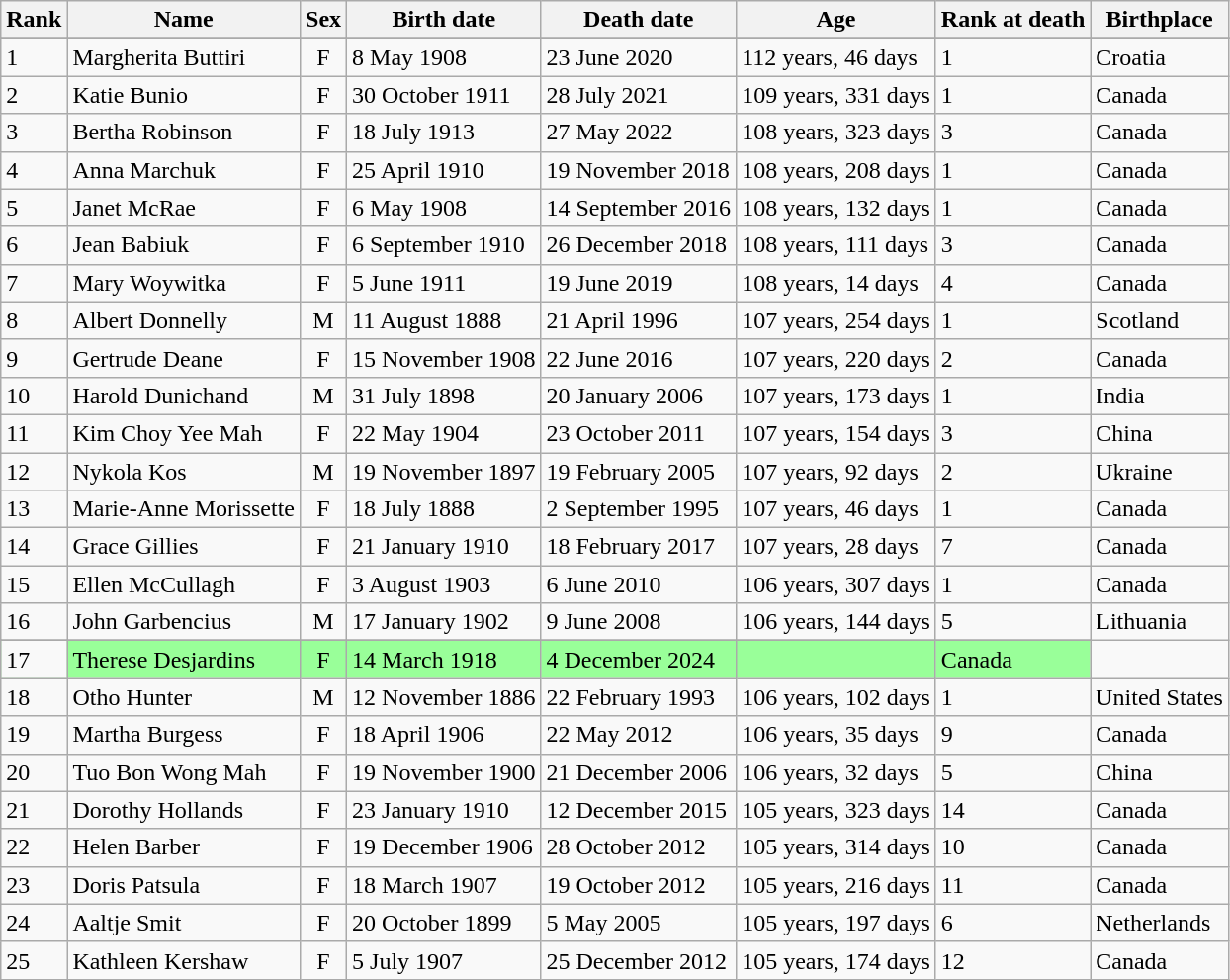<table class="wikitable sortable">
<tr>
<th scope="col">Rank</th>
<th scope="col">Name</th>
<th scope="col">Sex</th>
<th scope="col" data-sort-type="date">Birth date</th>
<th scope="col" data-sort-type="date">Death date</th>
<th scope="col">Age</th>
<th scope="col">Rank at death</th>
<th scope="col">Birthplace</th>
</tr>
<tr>
</tr>
<tr style="background:#F9F9F9;">
<td style="background:#F9F9F9;">1</td>
<td>Margherita Buttiri</td>
<td align=center>F</td>
<td>8 May 1908</td>
<td>23 June 2020</td>
<td>112 years, 46 days</td>
<td>1</td>
<td>Croatia</td>
</tr>
<tr style="background:#F9F9F9;">
<td style="background:#F9F9F9;">2</td>
<td>Katie Bunio</td>
<td align=center>F</td>
<td>30 October 1911</td>
<td>28 July 2021</td>
<td>109 years, 331 days</td>
<td>1</td>
<td>Canada</td>
</tr>
<tr style="background:#F9F9F9;">
<td style="background:#f9f9f9;">3</td>
<td>Bertha Robinson</td>
<td align=center>F</td>
<td>18 July 1913</td>
<td>27 May 2022</td>
<td>108 years, 323 days</td>
<td>3</td>
<td>Canada</td>
</tr>
<tr>
<td>4</td>
<td>Anna Marchuk</td>
<td align=center>F</td>
<td>25 April 1910</td>
<td>19 November 2018</td>
<td>108 years, 208 days</td>
<td>1</td>
<td>Canada</td>
</tr>
<tr>
<td>5</td>
<td>Janet McRae</td>
<td align=center>F</td>
<td>6 May 1908</td>
<td>14 September 2016</td>
<td>108 years, 132 days</td>
<td>1</td>
<td>Canada</td>
</tr>
<tr>
<td>6</td>
<td>Jean Babiuk</td>
<td align=center>F</td>
<td>6 September 1910</td>
<td>26 December 2018</td>
<td>108 years, 111 days</td>
<td>3</td>
<td>Canada</td>
</tr>
<tr>
<td>7</td>
<td>Mary Woywitka</td>
<td align=center>F</td>
<td>5 June 1911</td>
<td>19 June 2019</td>
<td>108 years, 14 days</td>
<td>4</td>
<td>Canada</td>
</tr>
<tr>
<td>8</td>
<td>Albert Donnelly</td>
<td align=center>M</td>
<td>11 August 1888</td>
<td>21 April 1996</td>
<td>107 years, 254 days</td>
<td>1</td>
<td>Scotland</td>
</tr>
<tr>
<td>9</td>
<td>Gertrude Deane</td>
<td align=center>F</td>
<td>15 November 1908</td>
<td>22 June 2016</td>
<td>107 years, 220 days</td>
<td>2</td>
<td>Canada</td>
</tr>
<tr>
<td>10</td>
<td>Harold Dunichand</td>
<td align=center>M</td>
<td>31 July 1898</td>
<td>20 January 2006</td>
<td>107 years, 173 days</td>
<td>1</td>
<td>India</td>
</tr>
<tr>
<td>11</td>
<td>Kim Choy Yee Mah</td>
<td align=center>F</td>
<td>22 May 1904</td>
<td>23 October 2011</td>
<td>107 years, 154 days</td>
<td>3</td>
<td>China</td>
</tr>
<tr>
<td>12</td>
<td>Nykola Kos</td>
<td align=center>M</td>
<td>19 November 1897</td>
<td>19 February 2005</td>
<td>107 years, 92 days</td>
<td>2</td>
<td>Ukraine</td>
</tr>
<tr>
<td>13</td>
<td>Marie-Anne Morissette</td>
<td align=center>F</td>
<td>18 July 1888</td>
<td>2 September 1995</td>
<td>107 years, 46 days</td>
<td>1</td>
<td>Canada</td>
</tr>
<tr>
<td>14</td>
<td>Grace Gillies</td>
<td align=center>F</td>
<td>21 January 1910</td>
<td>18 February 2017</td>
<td>107 years, 28 days</td>
<td>7</td>
<td>Canada</td>
</tr>
<tr>
<td>15</td>
<td>Ellen McCullagh</td>
<td align=center>F</td>
<td>3 August 1903</td>
<td>6 June 2010</td>
<td>106 years, 307 days</td>
<td>1</td>
<td>Canada</td>
</tr>
<tr>
<td>16</td>
<td>John Garbencius</td>
<td align=center>M</td>
<td>17 January 1902</td>
<td>9 June 2008</td>
<td>106 years, 144 days</td>
<td>5</td>
<td>Lithuania</td>
</tr>
<tr>
</tr>
<tr style="background:#9f9;">
<td style="background:#f9f9f9;">17</td>
<td>Therese Desjardins</td>
<td align=center>F</td>
<td>14 March 1918</td>
<td>4 December 2024</td>
<td></td>
<td>Canada</td>
</tr>
<tr>
<td>18</td>
<td>Otho Hunter</td>
<td align=center>M</td>
<td>12 November 1886</td>
<td>22 February 1993</td>
<td>106 years, 102 days</td>
<td>1</td>
<td>United States</td>
</tr>
<tr>
<td>19</td>
<td>Martha Burgess</td>
<td align=center>F</td>
<td>18 April 1906</td>
<td>22 May 2012</td>
<td>106 years, 35 days</td>
<td>9</td>
<td>Canada</td>
</tr>
<tr>
<td>20</td>
<td>Tuo Bon Wong Mah</td>
<td align=center>F</td>
<td>19 November 1900</td>
<td>21 December 2006</td>
<td>106 years, 32 days</td>
<td>5</td>
<td>China</td>
</tr>
<tr>
<td>21</td>
<td>Dorothy Hollands</td>
<td align=center>F</td>
<td>23 January 1910</td>
<td>12 December 2015</td>
<td>105 years, 323 days</td>
<td>14</td>
<td>Canada</td>
</tr>
<tr>
<td>22</td>
<td>Helen Barber<br></td>
<td align=center>F</td>
<td>19 December 1906</td>
<td>28 October 2012</td>
<td>105 years, 314 days</td>
<td>10</td>
<td>Canada</td>
</tr>
<tr>
<td>23</td>
<td>Doris Patsula<br></td>
<td align=center>F</td>
<td>18 March 1907</td>
<td>19 October 2012</td>
<td>105 years, 216 days</td>
<td>11</td>
<td>Canada</td>
</tr>
<tr>
<td>24</td>
<td>Aaltje Smit<br></td>
<td align=center>F</td>
<td>20 October 1899</td>
<td>5 May 2005</td>
<td>105 years, 197 days</td>
<td>6</td>
<td>Netherlands</td>
</tr>
<tr>
<td>25</td>
<td>Kathleen Kershaw<br></td>
<td align=center>F</td>
<td>5 July 1907</td>
<td>25 December 2012</td>
<td>105 years, 174 days</td>
<td>12</td>
<td>Canada</td>
</tr>
</table>
